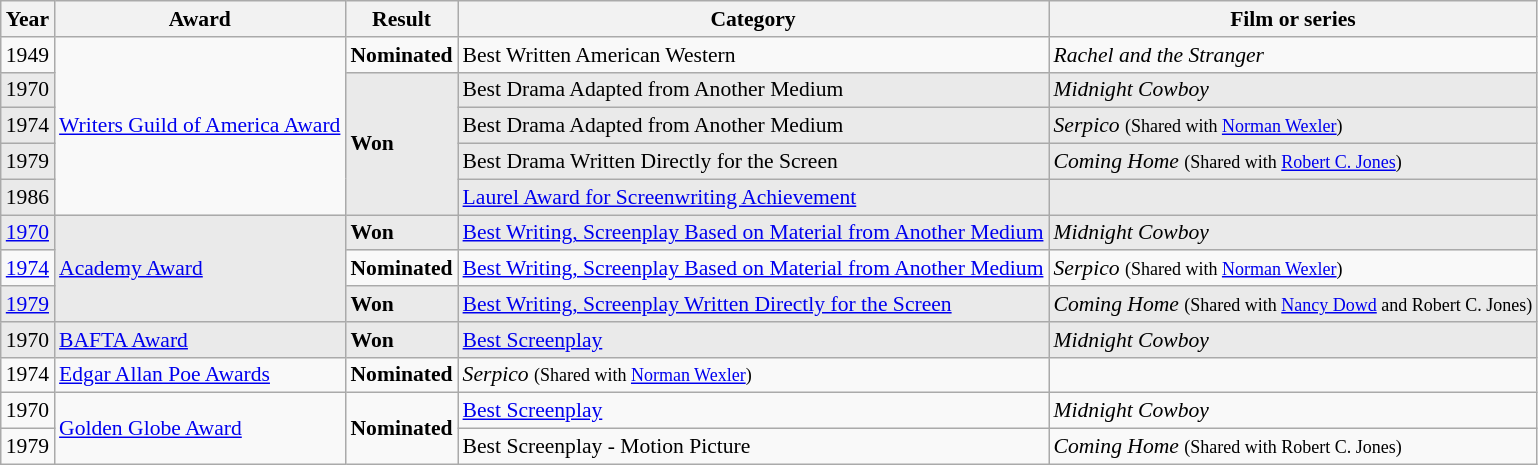<table class="wikitable" style="font-size: 90%;">
<tr>
<th>Year</th>
<th>Award</th>
<th>Result</th>
<th>Category</th>
<th>Film or series</th>
</tr>
<tr>
<td>1949</td>
<td rowspan=5><a href='#'>Writers Guild of America Award</a></td>
<td><strong>Nominated</strong></td>
<td>Best Written American Western</td>
<td><em>Rachel and the Stranger</em></td>
</tr>
<tr style="background-color: #EAEAEA;">
<td>1970</td>
<td rowspan=4><strong>Won</strong></td>
<td>Best Drama Adapted from Another Medium</td>
<td><em>Midnight Cowboy</em></td>
</tr>
<tr style="background-color: #EAEAEA;">
<td>1974</td>
<td>Best Drama Adapted from Another Medium</td>
<td><em>Serpico</em> <small>(Shared with <a href='#'>Norman Wexler</a>)</small></td>
</tr>
<tr style="background-color: #EAEAEA;">
<td>1979</td>
<td>Best Drama Written Directly for the Screen</td>
<td><em>Coming Home</em> <small>(Shared with <a href='#'>Robert C. Jones</a>)</small></td>
</tr>
<tr style="background-color: #EAEAEA;">
<td>1986</td>
<td><a href='#'>Laurel Award for Screenwriting Achievement</a></td>
<td></td>
</tr>
<tr style="background-color: #EAEAEA;">
<td><a href='#'>1970</a></td>
<td rowspan=3><a href='#'>Academy Award</a></td>
<td><strong>Won</strong></td>
<td><a href='#'>Best Writing, Screenplay Based on Material from Another Medium</a></td>
<td><em>Midnight Cowboy</em></td>
</tr>
<tr>
<td><a href='#'>1974</a></td>
<td><strong>Nominated</strong></td>
<td><a href='#'>Best Writing, Screenplay Based on Material from Another Medium</a></td>
<td><em>Serpico</em> <small>(Shared with <a href='#'>Norman Wexler</a>)</small></td>
</tr>
<tr style="background-color: #EAEAEA;">
<td><a href='#'>1979</a></td>
<td><strong>Won</strong></td>
<td><a href='#'>Best Writing, Screenplay Written Directly for the Screen</a></td>
<td><em>Coming Home</em> <small>(Shared with <a href='#'>Nancy Dowd</a> and Robert C. Jones)</small></td>
</tr>
<tr style="background-color: #EAEAEA;">
<td>1970</td>
<td><a href='#'>BAFTA Award</a></td>
<td><strong>Won</strong></td>
<td><a href='#'>Best Screenplay</a></td>
<td><em>Midnight Cowboy</em></td>
</tr>
<tr>
<td>1974</td>
<td><a href='#'>Edgar Allan Poe Awards</a></td>
<td><strong>Nominated</strong></td>
<td><em>Serpico</em> <small>(Shared with <a href='#'>Norman Wexler</a>)</small></td>
</tr>
<tr>
<td>1970</td>
<td rowspan=2><a href='#'>Golden Globe Award</a></td>
<td rowspan=2><strong>Nominated</strong></td>
<td><a href='#'>Best Screenplay</a></td>
<td><em>Midnight Cowboy</em></td>
</tr>
<tr>
<td>1979</td>
<td>Best Screenplay - Motion Picture</td>
<td><em>Coming Home</em> <small>(Shared with Robert C. Jones)</small></td>
</tr>
</table>
